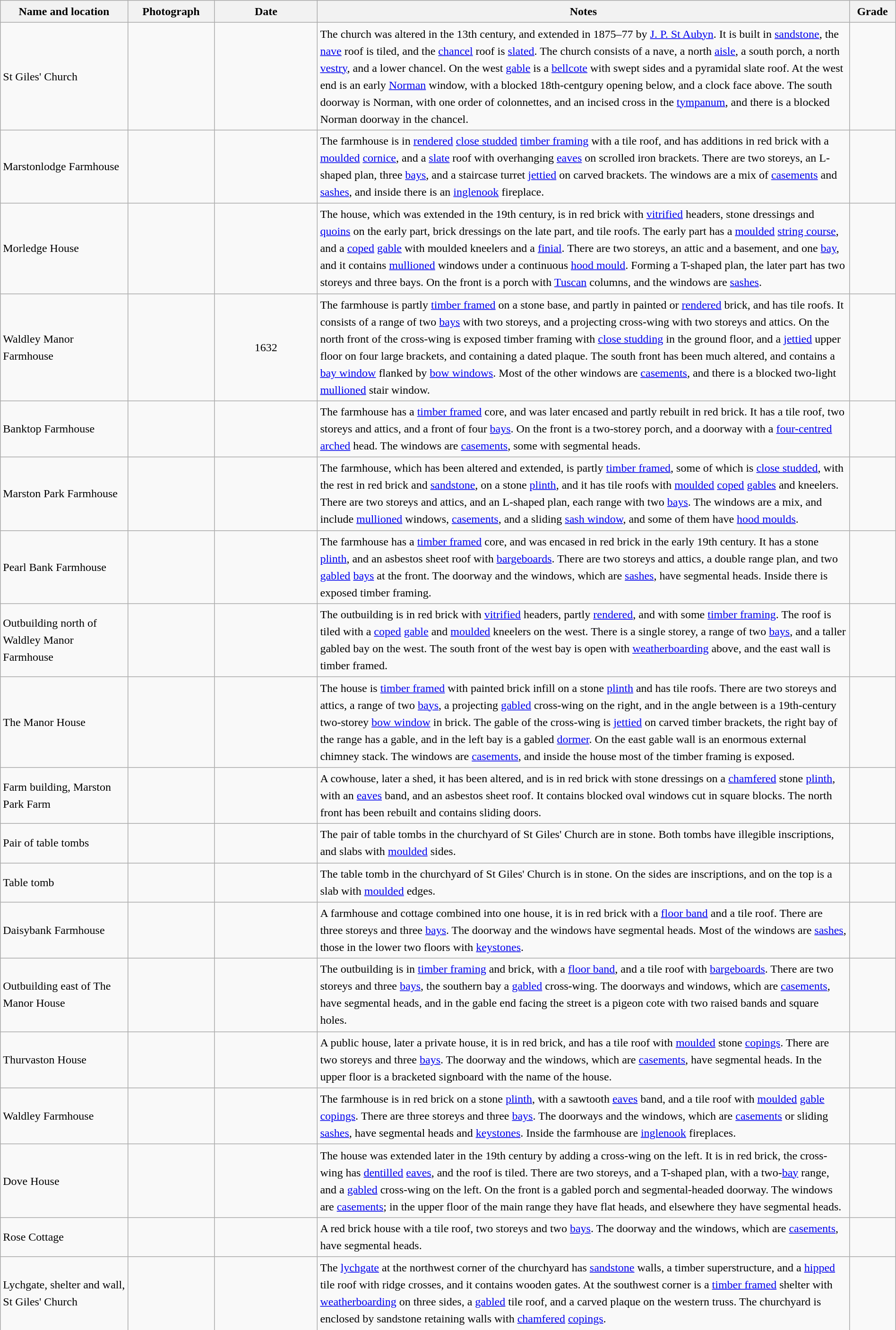<table class="wikitable sortable plainrowheaders" style="width:100%; border:0; text-align:left; line-height:150%;">
<tr>
<th scope="col"  style="width:150px">Name and location</th>
<th scope="col"  style="width:100px" class="unsortable">Photograph</th>
<th scope="col"  style="width:120px">Date</th>
<th scope="col"  style="width:650px" class="unsortable">Notes</th>
<th scope="col"  style="width:50px">Grade</th>
</tr>
<tr>
<td>St Giles' Church<br><small></small></td>
<td></td>
<td align="center"></td>
<td>The church was altered in the 13th century, and extended in 1875–77 by <a href='#'>J. P. St Aubyn</a>.  It is built in <a href='#'>sandstone</a>, the <a href='#'>nave</a> roof is tiled, and the <a href='#'>chancel</a> roof is <a href='#'>slated</a>.  The church consists of a nave, a north <a href='#'>aisle</a>, a south porch, a north <a href='#'>vestry</a>, and a lower chancel.  On the west <a href='#'>gable</a> is a <a href='#'>bellcote</a> with swept sides and a pyramidal slate roof.  At the west end is an early <a href='#'>Norman</a> window, with a blocked 18th-centgury opening below, and a clock face above.  The south doorway is Norman, with one order of colonnettes, and an incised cross in the <a href='#'>tympanum</a>, and there is a blocked Norman doorway in the chancel.</td>
<td align="center" ></td>
</tr>
<tr>
<td>Marstonlodge Farmhouse<br><small></small></td>
<td></td>
<td align="center"></td>
<td>The farmhouse is in <a href='#'>rendered</a> <a href='#'>close studded</a> <a href='#'>timber framing</a> with a tile roof, and has additions in red brick with a <a href='#'>moulded</a> <a href='#'>cornice</a>, and a <a href='#'>slate</a> roof with overhanging <a href='#'>eaves</a> on scrolled iron brackets.  There are two storeys, an L-shaped plan, three <a href='#'>bays</a>, and a staircase turret <a href='#'>jettied</a> on carved brackets.  The windows are a mix of <a href='#'>casements</a> and <a href='#'>sashes</a>, and inside there is an <a href='#'>inglenook</a> fireplace.</td>
<td align="center" ></td>
</tr>
<tr>
<td>Morledge House<br><small></small></td>
<td></td>
<td align="center"></td>
<td>The house, which was extended in the 19th century, is in red brick with <a href='#'>vitrified</a> headers, stone dressings and <a href='#'>quoins</a> on the early part, brick dressings on the  late part, and tile roofs.  The early part has a <a href='#'>moulded</a> <a href='#'>string course</a>, and a <a href='#'>coped</a> <a href='#'>gable</a> with moulded kneelers and a <a href='#'>finial</a>.  There are two storeys, an attic and a basement, and one <a href='#'>bay</a>, and it contains <a href='#'>mullioned</a> windows under a continuous <a href='#'>hood mould</a>.  Forming a T-shaped plan, the later part has two storeys and three bays.  On the front is a porch with <a href='#'>Tuscan</a> columns, and the windows are <a href='#'>sashes</a>.</td>
<td align="center" ></td>
</tr>
<tr>
<td>Waldley Manor Farmhouse<br><small></small></td>
<td></td>
<td align="center">1632</td>
<td>The farmhouse is partly <a href='#'>timber framed</a> on a stone base, and partly in painted or <a href='#'>rendered</a> brick, and has tile roofs.  It consists of a range of two <a href='#'>bays</a> with two storeys, and a projecting cross-wing with two storeys and attics.  On the north front of the cross-wing is exposed timber framing with <a href='#'>close studding</a> in the ground floor, and a <a href='#'>jettied</a> upper floor on four large brackets, and containing a dated plaque.  The south front has been much altered, and contains a <a href='#'>bay window</a> flanked by <a href='#'>bow windows</a>.  Most of the other windows are <a href='#'>casements</a>, and there is a blocked two-light <a href='#'>mullioned</a> stair window.</td>
<td align="center" ></td>
</tr>
<tr>
<td>Banktop Farmhouse<br><small></small></td>
<td></td>
<td align="center"></td>
<td>The farmhouse has a <a href='#'>timber framed</a> core, and was later encased and partly rebuilt in red brick.  It has a tile roof, two storeys and attics, and a front of four <a href='#'>bays</a>.  On the front is a two-storey porch, and a doorway with a <a href='#'>four-centred arched</a> head.  The windows are <a href='#'>casements</a>, some with segmental heads.</td>
<td align="center" ></td>
</tr>
<tr>
<td>Marston Park Farmhouse<br><small></small></td>
<td></td>
<td align="center"></td>
<td>The farmhouse, which has been altered and extended, is partly <a href='#'>timber framed</a>, some of which is <a href='#'>close studded</a>, with the rest in red brick and <a href='#'>sandstone</a>, on a stone <a href='#'>plinth</a>, and it has tile roofs with <a href='#'>moulded</a> <a href='#'>coped</a> <a href='#'>gables</a> and kneelers.  There are two storeys and attics, and an L-shaped plan, each range with two <a href='#'>bays</a>.  The windows are a mix, and include <a href='#'>mullioned</a> windows, <a href='#'>casements</a>, and a sliding <a href='#'>sash window</a>, and some of them have <a href='#'>hood moulds</a>.</td>
<td align="center" ></td>
</tr>
<tr>
<td>Pearl Bank Farmhouse<br><small></small></td>
<td></td>
<td align="center"></td>
<td>The farmhouse has a <a href='#'>timber framed</a> core, and was encased in red brick in the early 19th century.  It has a stone <a href='#'>plinth</a>, and an asbestos sheet roof with <a href='#'>bargeboards</a>.  There are two storeys and attics, a double range plan, and two <a href='#'>gabled</a> <a href='#'>bays</a> at the front.  The doorway and the windows, which are <a href='#'>sashes</a>, have segmental heads.  Inside there is exposed timber framing.</td>
<td align="center" ></td>
</tr>
<tr>
<td>Outbuilding north of Waldley Manor Farmhouse<br><small></small></td>
<td></td>
<td align="center"></td>
<td>The outbuilding is in red brick with <a href='#'>vitrified</a> headers, partly <a href='#'>rendered</a>, and with some <a href='#'>timber framing</a>.  The roof is tiled with a <a href='#'>coped</a> <a href='#'>gable</a> and <a href='#'>moulded</a> kneelers on the west.  There is a single storey, a range of two <a href='#'>bays</a>, and a taller gabled bay on the west.  The south front of the west bay is open with <a href='#'>weatherboarding</a> above, and the east wall is timber framed.</td>
<td align="center" ></td>
</tr>
<tr>
<td>The Manor House<br><small></small></td>
<td></td>
<td align="center"></td>
<td>The house is <a href='#'>timber framed</a> with painted brick infill on a stone <a href='#'>plinth</a> and has tile roofs.  There are two storeys and attics, a range of two <a href='#'>bays</a>, a projecting <a href='#'>gabled</a> cross-wing on the right, and in the angle between is a 19th-century two-storey <a href='#'>bow window</a> in brick.  The gable of the cross-wing is <a href='#'>jettied</a> on carved timber brackets, the right bay of the range has a gable, and in the left bay is a gabled <a href='#'>dormer</a>.  On the east gable wall is an enormous external chimney stack.  The windows are <a href='#'>casements</a>, and inside the house most of the timber framing is exposed.</td>
<td align="center" ></td>
</tr>
<tr>
<td>Farm building, Marston Park Farm<br><small></small></td>
<td></td>
<td align="center"></td>
<td>A cowhouse, later a shed, it has been altered, and is in red brick with stone dressings on a <a href='#'>chamfered</a> stone <a href='#'>plinth</a>, with an <a href='#'>eaves</a> band, and an asbestos sheet roof.  It contains blocked oval windows cut in square blocks.  The north front has been rebuilt and contains sliding doors.</td>
<td align="center" ></td>
</tr>
<tr>
<td>Pair of table tombs<br><small></small></td>
<td></td>
<td align="center"></td>
<td>The pair of table tombs in the churchyard of St Giles' Church are in stone.  Both tombs have illegible inscriptions, and slabs with <a href='#'>moulded</a> sides.</td>
<td align="center" ></td>
</tr>
<tr>
<td>Table tomb<br><small></small></td>
<td></td>
<td align="center"></td>
<td>The table tomb in the churchyard of St Giles' Church is in stone.  On the sides are inscriptions, and on the top is a slab with <a href='#'>moulded</a> edges.</td>
<td align="center" ></td>
</tr>
<tr>
<td>Daisybank Farmhouse<br><small></small></td>
<td></td>
<td align="center"></td>
<td>A farmhouse and cottage combined into one house, it is in red brick with a <a href='#'>floor band</a> and a tile roof. There are three storeys and three <a href='#'>bays</a>.  The doorway and the windows have segmental heads.  Most of the windows are <a href='#'>sashes</a>, those in the lower two floors with <a href='#'>keystones</a>.</td>
<td align="center" ></td>
</tr>
<tr>
<td>Outbuilding east of The Manor House<br><small></small></td>
<td></td>
<td align="center"></td>
<td>The outbuilding is in <a href='#'>timber framing</a> and brick, with a <a href='#'>floor band</a>, and a tile roof with <a href='#'>bargeboards</a>.  There are two storeys and three <a href='#'>bays</a>, the southern bay a <a href='#'>gabled</a> cross-wing.  The doorways and windows, which are <a href='#'>casements</a>, have segmental heads, and in the gable end facing the street is a pigeon cote with two raised bands and square holes.</td>
<td align="center" ></td>
</tr>
<tr>
<td>Thurvaston House<br><small></small></td>
<td></td>
<td align="center"></td>
<td>A public house, later a private house, it is in red brick, and has a tile roof with <a href='#'>moulded</a> stone <a href='#'>copings</a>.  There are two storeys and three <a href='#'>bays</a>.  The doorway and the windows, which are <a href='#'>casements</a>, have segmental heads.  In the upper floor is a bracketed signboard with the name of the house.</td>
<td align="center" ></td>
</tr>
<tr>
<td>Waldley Farmhouse<br><small></small></td>
<td></td>
<td align="center"></td>
<td>The farmhouse is in red brick on a stone <a href='#'>plinth</a>, with a sawtooth <a href='#'>eaves</a> band, and a tile roof with <a href='#'>moulded</a> <a href='#'>gable</a> <a href='#'>copings</a>.  There are three storeys and three <a href='#'>bays</a>.  The doorways and the windows, which are <a href='#'>casements</a> or sliding <a href='#'>sashes</a>, have segmental heads and <a href='#'>keystones</a>.  Inside the farmhouse are <a href='#'>inglenook</a> fireplaces.</td>
<td align="center" ></td>
</tr>
<tr>
<td>Dove House<br><small></small></td>
<td></td>
<td align="center"></td>
<td>The house was extended later in the 19th century by adding a cross-wing on the left.  It is in red brick, the cross-wing has <a href='#'>dentilled</a> <a href='#'>eaves</a>, and the roof is tiled.  There are two storeys, and a T-shaped plan, with a two-<a href='#'>bay</a> range, and a <a href='#'>gabled</a> cross-wing on the left.  On the front is a gabled porch and segmental-headed doorway.  The windows are <a href='#'>casements</a>; in the upper floor of the main range they have flat heads, and elsewhere they have segmental heads.</td>
<td align="center" ></td>
</tr>
<tr>
<td>Rose Cottage<br><small></small></td>
<td></td>
<td align="center"></td>
<td>A red brick house with a tile roof, two storeys and two <a href='#'>bays</a>.  The doorway and the windows, which are <a href='#'>casements</a>, have segmental heads.</td>
<td align="center" ></td>
</tr>
<tr>
<td>Lychgate, shelter and wall,<br>St Giles' Church<br><small></small></td>
<td></td>
<td align="center"></td>
<td>The <a href='#'>lychgate</a> at the northwest corner of the churchyard has <a href='#'>sandstone</a> walls, a timber superstructure, and a <a href='#'>hipped</a> tile roof with ridge crosses, and it contains wooden gates.  At the southwest corner is a <a href='#'>timber framed</a> shelter with <a href='#'>weatherboarding</a> on three sides, a <a href='#'>gabled</a> tile roof, and a carved plaque on the western truss.  The churchyard is enclosed by sandstone retaining walls with <a href='#'>chamfered</a> <a href='#'>copings</a>.</td>
<td align="center" ></td>
</tr>
<tr>
</tr>
</table>
